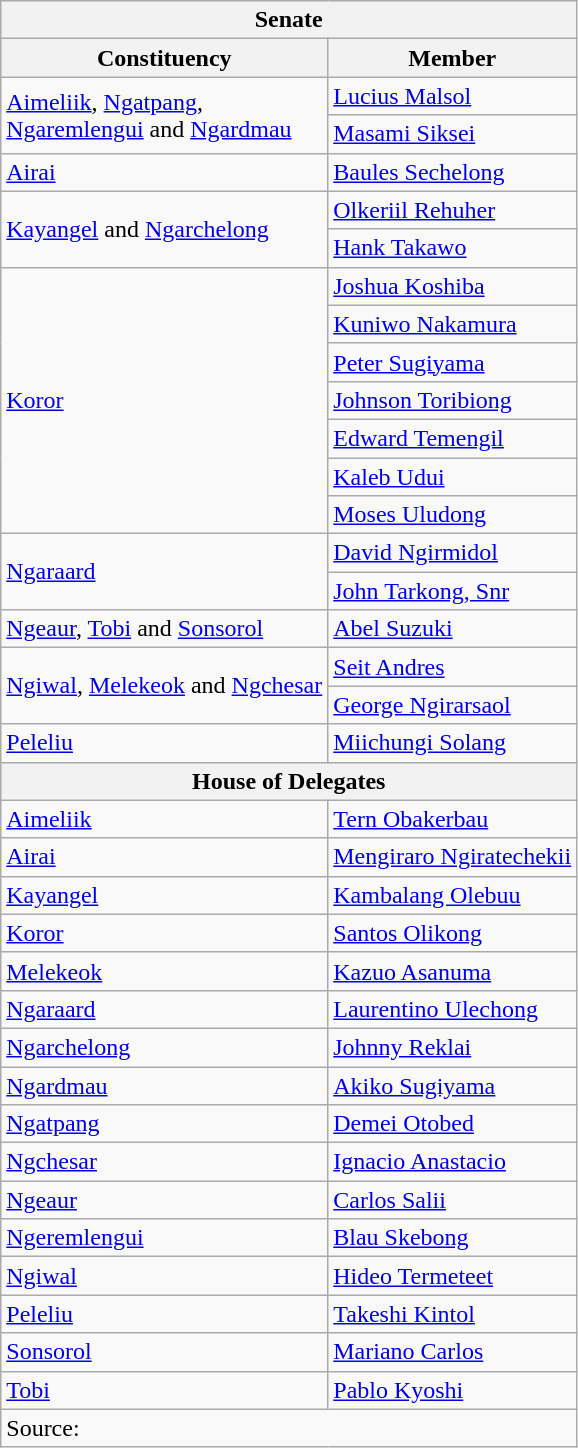<table class=wikitable>
<tr>
<th colspan=2>Senate</th>
</tr>
<tr>
<th>Constituency</th>
<th>Member</th>
</tr>
<tr>
<td rowspan=2><a href='#'>Aimeliik</a>, <a href='#'>Ngatpang</a>,<br><a href='#'>Ngaremlengui</a> and <a href='#'>Ngardmau</a></td>
<td><a href='#'>Lucius Malsol</a></td>
</tr>
<tr>
<td><a href='#'>Masami Siksei</a></td>
</tr>
<tr>
<td><a href='#'>Airai</a></td>
<td><a href='#'>Baules Sechelong</a></td>
</tr>
<tr>
<td rowspan=2><a href='#'>Kayangel</a> and <a href='#'>Ngarchelong</a></td>
<td><a href='#'>Olkeriil Rehuher</a></td>
</tr>
<tr>
<td><a href='#'>Hank Takawo</a></td>
</tr>
<tr>
<td rowspan=7><a href='#'>Koror</a></td>
<td><a href='#'>Joshua Koshiba</a></td>
</tr>
<tr>
<td><a href='#'>Kuniwo Nakamura</a></td>
</tr>
<tr>
<td><a href='#'>Peter Sugiyama</a></td>
</tr>
<tr>
<td><a href='#'>Johnson Toribiong</a></td>
</tr>
<tr>
<td><a href='#'>Edward Temengil</a></td>
</tr>
<tr>
<td><a href='#'>Kaleb Udui</a></td>
</tr>
<tr>
<td><a href='#'>Moses Uludong</a></td>
</tr>
<tr>
<td rowspan=2><a href='#'>Ngaraard</a></td>
<td><a href='#'>David Ngirmidol</a></td>
</tr>
<tr>
<td><a href='#'>John Tarkong, Snr</a></td>
</tr>
<tr>
<td><a href='#'>Ngeaur</a>, <a href='#'>Tobi</a> and <a href='#'>Sonsorol</a></td>
<td><a href='#'>Abel Suzuki</a></td>
</tr>
<tr>
<td rowspan=2><a href='#'>Ngiwal</a>, <a href='#'>Melekeok</a> and <a href='#'>Ngchesar</a></td>
<td><a href='#'>Seit Andres</a></td>
</tr>
<tr>
<td><a href='#'>George Ngirarsaol</a></td>
</tr>
<tr>
<td><a href='#'>Peleliu</a></td>
<td><a href='#'>Miichungi Solang</a></td>
</tr>
<tr>
<th colspan=2>House of Delegates</th>
</tr>
<tr>
<td><a href='#'>Aimeliik</a></td>
<td><a href='#'>Tern Obakerbau</a></td>
</tr>
<tr>
<td><a href='#'>Airai</a></td>
<td><a href='#'>Mengiraro Ngiratechekii</a></td>
</tr>
<tr>
<td><a href='#'>Kayangel</a></td>
<td><a href='#'>Kambalang Olebuu</a></td>
</tr>
<tr>
<td><a href='#'>Koror</a></td>
<td><a href='#'>Santos Olikong</a></td>
</tr>
<tr>
<td><a href='#'>Melekeok</a></td>
<td><a href='#'>Kazuo Asanuma</a></td>
</tr>
<tr>
<td><a href='#'>Ngaraard</a></td>
<td><a href='#'>Laurentino Ulechong</a></td>
</tr>
<tr>
<td><a href='#'>Ngarchelong</a></td>
<td><a href='#'>Johnny Reklai</a></td>
</tr>
<tr>
<td><a href='#'>Ngardmau</a></td>
<td><a href='#'>Akiko Sugiyama</a></td>
</tr>
<tr>
<td><a href='#'>Ngatpang</a></td>
<td><a href='#'>Demei Otobed</a></td>
</tr>
<tr>
<td><a href='#'>Ngchesar</a></td>
<td><a href='#'>Ignacio Anastacio</a></td>
</tr>
<tr>
<td><a href='#'>Ngeaur</a></td>
<td><a href='#'>Carlos Salii</a></td>
</tr>
<tr>
<td><a href='#'>Ngeremlengui</a></td>
<td><a href='#'>Blau Skebong</a></td>
</tr>
<tr>
<td><a href='#'>Ngiwal</a></td>
<td><a href='#'>Hideo Termeteet</a></td>
</tr>
<tr>
<td><a href='#'>Peleliu</a></td>
<td><a href='#'>Takeshi Kintol</a></td>
</tr>
<tr>
<td><a href='#'>Sonsorol</a></td>
<td><a href='#'>Mariano Carlos</a></td>
</tr>
<tr>
<td><a href='#'>Tobi</a></td>
<td><a href='#'>Pablo Kyoshi</a></td>
</tr>
<tr>
<td colspan=2>Source: </td>
</tr>
</table>
